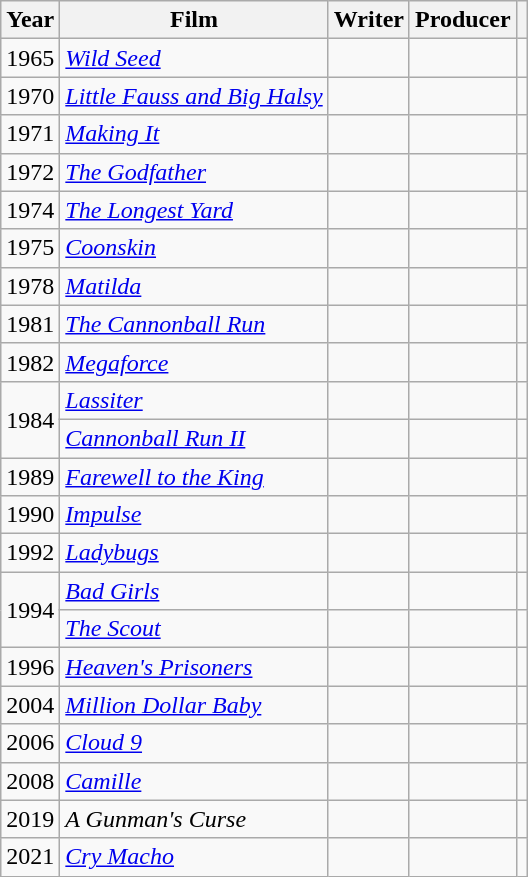<table class="wikitable sortable">
<tr>
<th>Year</th>
<th>Film</th>
<th>Writer</th>
<th>Producer</th>
<th></th>
</tr>
<tr>
<td>1965</td>
<td><em><a href='#'>Wild Seed</a></em></td>
<td></td>
<td></td>
<td></td>
</tr>
<tr>
<td>1970</td>
<td><em><a href='#'>Little Fauss and Big Halsy</a></em></td>
<td></td>
<td></td>
<td></td>
</tr>
<tr>
<td>1971</td>
<td><em><a href='#'>Making It</a></em></td>
<td></td>
<td></td>
<td></td>
</tr>
<tr>
<td>1972</td>
<td><em><a href='#'>The Godfather</a></em></td>
<td></td>
<td></td>
<td></td>
</tr>
<tr>
<td>1974</td>
<td><em><a href='#'>The Longest Yard</a></em></td>
<td></td>
<td></td>
<td></td>
</tr>
<tr>
<td>1975</td>
<td><em><a href='#'>Coonskin</a></em></td>
<td></td>
<td></td>
<td></td>
</tr>
<tr>
<td>1978</td>
<td><em><a href='#'>Matilda</a></em></td>
<td></td>
<td></td>
<td></td>
</tr>
<tr>
<td>1981</td>
<td><em><a href='#'>The Cannonball Run</a></em></td>
<td></td>
<td></td>
<td></td>
</tr>
<tr>
<td>1982</td>
<td><em><a href='#'>Megaforce</a></em></td>
<td></td>
<td></td>
<td></td>
</tr>
<tr>
<td rowspan=2>1984</td>
<td><em><a href='#'>Lassiter</a></em></td>
<td></td>
<td></td>
<td></td>
</tr>
<tr>
<td><em><a href='#'>Cannonball Run II</a></em></td>
<td></td>
<td></td>
<td></td>
</tr>
<tr>
<td>1989</td>
<td><em><a href='#'>Farewell to the King</a></em></td>
<td></td>
<td></td>
<td></td>
</tr>
<tr>
<td>1990</td>
<td><em><a href='#'>Impulse</a></em></td>
<td></td>
<td></td>
<td></td>
</tr>
<tr>
<td>1992</td>
<td><em><a href='#'>Ladybugs</a></em></td>
<td></td>
<td></td>
<td></td>
</tr>
<tr>
<td rowspan=2>1994</td>
<td><em><a href='#'>Bad Girls</a></em></td>
<td></td>
<td></td>
<td></td>
</tr>
<tr>
<td><em><a href='#'>The Scout</a></em></td>
<td></td>
<td></td>
<td></td>
</tr>
<tr>
<td>1996</td>
<td><em><a href='#'>Heaven's Prisoners</a></em></td>
<td></td>
<td></td>
<td></td>
</tr>
<tr>
<td>2004</td>
<td><em><a href='#'>Million Dollar Baby</a></em></td>
<td></td>
<td></td>
<td></td>
</tr>
<tr>
<td>2006</td>
<td><em><a href='#'>Cloud 9</a></em></td>
<td></td>
<td></td>
<td></td>
</tr>
<tr>
<td>2008</td>
<td><em><a href='#'>Camille</a></em></td>
<td></td>
<td></td>
<td></td>
</tr>
<tr>
<td>2019</td>
<td><em>A Gunman's Curse</em></td>
<td></td>
<td></td>
<td></td>
</tr>
<tr>
<td>2021</td>
<td><em><a href='#'>Cry Macho</a></em></td>
<td></td>
<td></td>
<td></td>
</tr>
</table>
